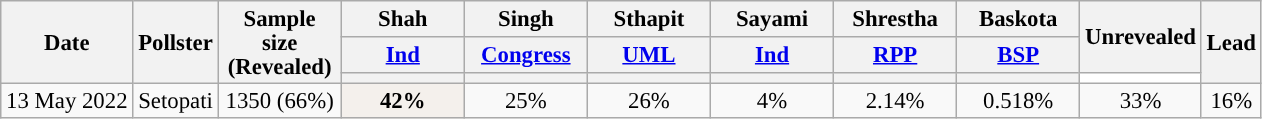<table class="wikitable sortable" style="text-align:center;font-size:95%;line-height:16px">
<tr>
<th rowspan="3">Date</th>
<th rowspan="3">Pollster</th>
<th rowspan="3" style="width:75px;">Sample size (Revealed)</th>
<th style="width:75px;">Shah</th>
<th style="width:75px;">Singh</th>
<th style="width:75px;">Sthapit</th>
<th style="width:75px;">Sayami</th>
<th style="width:75px;">Shrestha</th>
<th style="width:75px;">Baskota</th>
<th rowspan="2">Unrevealed</th>
<th rowspan="3">Lead</th>
</tr>
<tr>
<th><a href='#'>Ind</a></th>
<th><a href='#'>Congress</a></th>
<th><a href='#'>UML</a></th>
<th><a href='#'>Ind</a></th>
<th><a href='#'>RPP</a></th>
<th><a href='#'>BSP</a></th>
</tr>
<tr>
<th style="background:"></th>
<th style="background:"></th>
<th style="background:"></th>
<th style="background:"></th>
<th style="background:"></th>
<th style="background:"></th>
<th style="background:white"></th>
</tr>
<tr>
<td>13 May 2022</td>
<td>Setopati</td>
<td>1350 (66%)</td>
<td style="background:#f4f0ec;"><strong>42%</strong></td>
<td>25%</td>
<td>26%</td>
<td>4%</td>
<td>2.14%</td>
<td>0.518%</td>
<td>33%</td>
<td style="background:">16%</td>
</tr>
</table>
